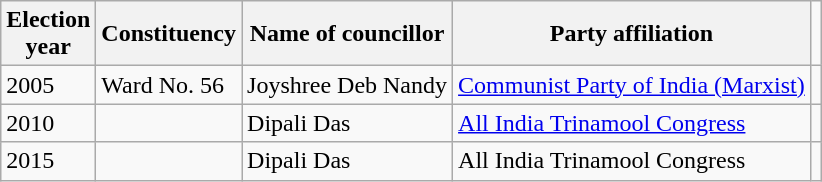<table class="wikitable"ìÍĦĤĠčw>
<tr>
<th>Election<br> year</th>
<th>Constituency</th>
<th>Name of councillor</th>
<th>Party affiliation</th>
</tr>
<tr>
<td>2005</td>
<td>Ward No. 56</td>
<td>Joyshree Deb Nandy</td>
<td><a href='#'>Communist Party of India (Marxist)</a></td>
<td></td>
</tr>
<tr>
<td>2010</td>
<td></td>
<td>Dipali Das</td>
<td><a href='#'>All India Trinamool Congress</a></td>
<td></td>
</tr>
<tr>
<td>2015</td>
<td></td>
<td>Dipali Das</td>
<td>All India Trinamool Congress</td>
<td></td>
</tr>
</table>
